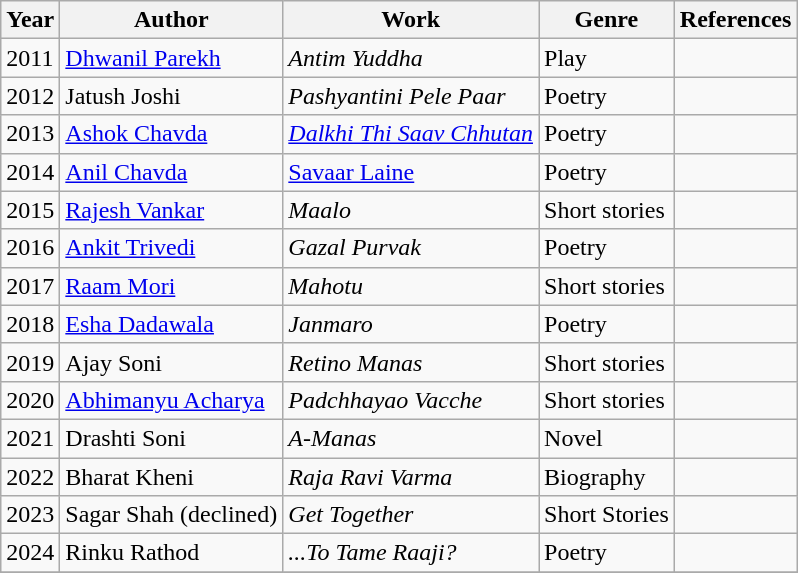<table class="wikitable">
<tr>
<th>Year</th>
<th>Author</th>
<th>Work</th>
<th>Genre</th>
<th>References</th>
</tr>
<tr>
<td>2011</td>
<td><a href='#'>Dhwanil Parekh</a></td>
<td><em>Antim Yuddha</em></td>
<td>Play</td>
<td></td>
</tr>
<tr>
<td>2012</td>
<td>Jatush Joshi</td>
<td><em>Pashyantini Pele Paar</em></td>
<td>Poetry</td>
<td></td>
</tr>
<tr>
<td>2013</td>
<td><a href='#'>Ashok Chavda</a></td>
<td><em><a href='#'>Dalkhi Thi Saav Chhutan</a></em></td>
<td>Poetry</td>
<td></td>
</tr>
<tr>
<td>2014</td>
<td><a href='#'>Anil Chavda</a></td>
<td><a href='#'>Savaar Laine</a></td>
<td>Poetry</td>
<td></td>
</tr>
<tr>
<td>2015</td>
<td><a href='#'>Rajesh Vankar</a></td>
<td><em>Maalo</em></td>
<td>Short stories</td>
<td></td>
</tr>
<tr>
<td>2016</td>
<td><a href='#'>Ankit Trivedi</a></td>
<td><em>Gazal Purvak</em></td>
<td>Poetry</td>
<td></td>
</tr>
<tr>
<td>2017</td>
<td><a href='#'>Raam Mori</a></td>
<td><em>Mahotu</em></td>
<td>Short stories</td>
<td></td>
</tr>
<tr>
<td>2018</td>
<td><a href='#'>Esha Dadawala</a></td>
<td><em>Janmaro</em></td>
<td>Poetry</td>
<td></td>
</tr>
<tr>
<td>2019</td>
<td>Ajay Soni</td>
<td><em>Retino Manas</em></td>
<td>Short stories</td>
<td></td>
</tr>
<tr>
<td>2020</td>
<td><a href='#'>Abhimanyu Acharya</a></td>
<td><em>Padchhayao Vacche</em></td>
<td>Short stories</td>
<td></td>
</tr>
<tr>
<td>2021</td>
<td>Drashti Soni</td>
<td><em>A-Manas</em></td>
<td>Novel</td>
<td></td>
</tr>
<tr>
<td>2022</td>
<td>Bharat Kheni</td>
<td><em>Raja Ravi Varma</em></td>
<td>Biography</td>
<td></td>
</tr>
<tr>
<td>2023</td>
<td>Sagar Shah (declined)</td>
<td><em>Get Together</em></td>
<td>Short Stories</td>
<td></td>
</tr>
<tr>
<td>2024</td>
<td>Rinku Rathod</td>
<td><em>...To Tame Raaji?</em></td>
<td>Poetry</td>
<td></td>
</tr>
<tr>
</tr>
</table>
